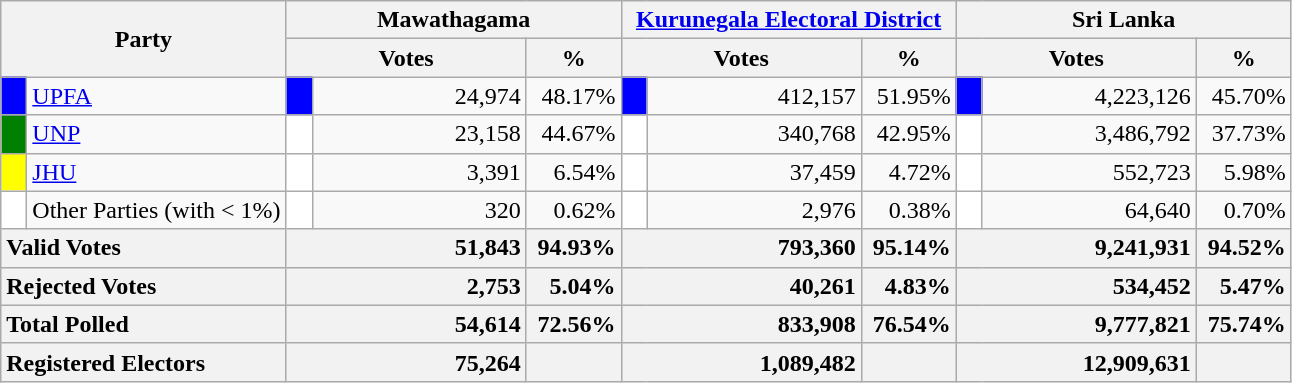<table class="wikitable">
<tr>
<th colspan="2" width="144px"rowspan="2">Party</th>
<th colspan="3" width="216px">Mawathagama</th>
<th colspan="3" width="216px"><a href='#'>Kurunegala Electoral District</a></th>
<th colspan="3" width="216px">Sri Lanka</th>
</tr>
<tr>
<th colspan="2" width="144px">Votes</th>
<th>%</th>
<th colspan="2" width="144px">Votes</th>
<th>%</th>
<th colspan="2" width="144px">Votes</th>
<th>%</th>
</tr>
<tr>
<td style="background-color:blue;" width="10px"></td>
<td style="text-align:left;"><a href='#'>UPFA</a></td>
<td style="background-color:blue;" width="10px"></td>
<td style="text-align:right;">24,974</td>
<td style="text-align:right;">48.17%</td>
<td style="background-color:blue;" width="10px"></td>
<td style="text-align:right;">412,157</td>
<td style="text-align:right;">51.95%</td>
<td style="background-color:blue;" width="10px"></td>
<td style="text-align:right;">4,223,126</td>
<td style="text-align:right;">45.70%</td>
</tr>
<tr>
<td style="background-color:green;" width="10px"></td>
<td style="text-align:left;"><a href='#'>UNP</a></td>
<td style="background-color:white;" width="10px"></td>
<td style="text-align:right;">23,158</td>
<td style="text-align:right;">44.67%</td>
<td style="background-color:white;" width="10px"></td>
<td style="text-align:right;">340,768</td>
<td style="text-align:right;">42.95%</td>
<td style="background-color:white;" width="10px"></td>
<td style="text-align:right;">3,486,792</td>
<td style="text-align:right;">37.73%</td>
</tr>
<tr>
<td style="background-color:yellow;" width="10px"></td>
<td style="text-align:left;"><a href='#'>JHU</a></td>
<td style="background-color:white;" width="10px"></td>
<td style="text-align:right;">3,391</td>
<td style="text-align:right;">6.54%</td>
<td style="background-color:white;" width="10px"></td>
<td style="text-align:right;">37,459</td>
<td style="text-align:right;">4.72%</td>
<td style="background-color:white;" width="10px"></td>
<td style="text-align:right;">552,723</td>
<td style="text-align:right;">5.98%</td>
</tr>
<tr>
<td style="background-color:white;" width="10px"></td>
<td style="text-align:left;">Other Parties (with < 1%)</td>
<td style="background-color:white;" width="10px"></td>
<td style="text-align:right;">320</td>
<td style="text-align:right;">0.62%</td>
<td style="background-color:white;" width="10px"></td>
<td style="text-align:right;">2,976</td>
<td style="text-align:right;">0.38%</td>
<td style="background-color:white;" width="10px"></td>
<td style="text-align:right;">64,640</td>
<td style="text-align:right;">0.70%</td>
</tr>
<tr>
<th colspan="2" width="144px"style="text-align:left;">Valid Votes</th>
<th style="text-align:right;"colspan="2" width="144px">51,843</th>
<th style="text-align:right;">94.93%</th>
<th style="text-align:right;"colspan="2" width="144px">793,360</th>
<th style="text-align:right;">95.14%</th>
<th style="text-align:right;"colspan="2" width="144px">9,241,931</th>
<th style="text-align:right;">94.52%</th>
</tr>
<tr>
<th colspan="2" width="144px"style="text-align:left;">Rejected Votes</th>
<th style="text-align:right;"colspan="2" width="144px">2,753</th>
<th style="text-align:right;">5.04%</th>
<th style="text-align:right;"colspan="2" width="144px">40,261</th>
<th style="text-align:right;">4.83%</th>
<th style="text-align:right;"colspan="2" width="144px">534,452</th>
<th style="text-align:right;">5.47%</th>
</tr>
<tr>
<th colspan="2" width="144px"style="text-align:left;">Total Polled</th>
<th style="text-align:right;"colspan="2" width="144px">54,614</th>
<th style="text-align:right;">72.56%</th>
<th style="text-align:right;"colspan="2" width="144px">833,908</th>
<th style="text-align:right;">76.54%</th>
<th style="text-align:right;"colspan="2" width="144px">9,777,821</th>
<th style="text-align:right;">75.74%</th>
</tr>
<tr>
<th colspan="2" width="144px"style="text-align:left;">Registered Electors</th>
<th style="text-align:right;"colspan="2" width="144px">75,264</th>
<th></th>
<th style="text-align:right;"colspan="2" width="144px">1,089,482</th>
<th></th>
<th style="text-align:right;"colspan="2" width="144px">12,909,631</th>
<th></th>
</tr>
</table>
